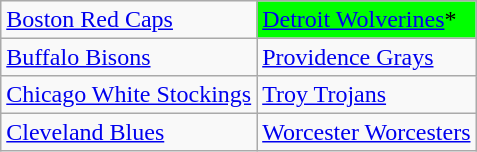<table class="wikitable" style="font-size:100%;line-height:1.1;">
<tr>
<td><a href='#'>Boston Red Caps</a></td>
<td style="background-color:#00FF00;"><a href='#'>Detroit Wolverines</a>*</td>
</tr>
<tr>
<td><a href='#'>Buffalo Bisons</a></td>
<td><a href='#'>Providence Grays</a></td>
</tr>
<tr>
<td><a href='#'>Chicago White Stockings</a></td>
<td><a href='#'>Troy Trojans</a></td>
</tr>
<tr>
<td><a href='#'>Cleveland Blues</a></td>
<td><a href='#'>Worcester Worcesters</a></td>
</tr>
</table>
